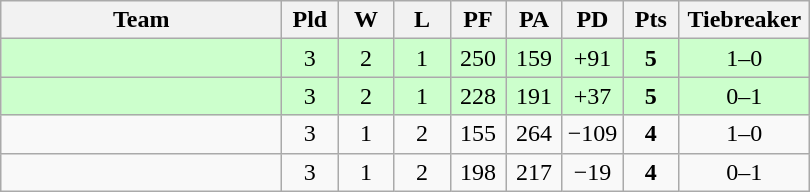<table class=wikitable style="text-align:center">
<tr>
<th width=180>Team</th>
<th width=30>Pld</th>
<th width=30>W</th>
<th width=30>L</th>
<th width=30>PF</th>
<th width=30>PA</th>
<th width=30>PD</th>
<th width=30>Pts</th>
<th width=80>Tiebreaker</th>
</tr>
<tr align=center bgcolor="#ccffcc">
<td align=left></td>
<td>3</td>
<td>2</td>
<td>1</td>
<td>250</td>
<td>159</td>
<td>+91</td>
<td><strong>5</strong></td>
<td>1–0</td>
</tr>
<tr align=center bgcolor="#ccffcc">
<td align=left></td>
<td>3</td>
<td>2</td>
<td>1</td>
<td>228</td>
<td>191</td>
<td>+37</td>
<td><strong>5</strong></td>
<td>0–1</td>
</tr>
<tr align=center>
<td align=left></td>
<td>3</td>
<td>1</td>
<td>2</td>
<td>155</td>
<td>264</td>
<td>−109</td>
<td><strong>4</strong></td>
<td>1–0</td>
</tr>
<tr align=center>
<td align=left></td>
<td>3</td>
<td>1</td>
<td>2</td>
<td>198</td>
<td>217</td>
<td>−19</td>
<td><strong>4</strong></td>
<td>0–1</td>
</tr>
</table>
